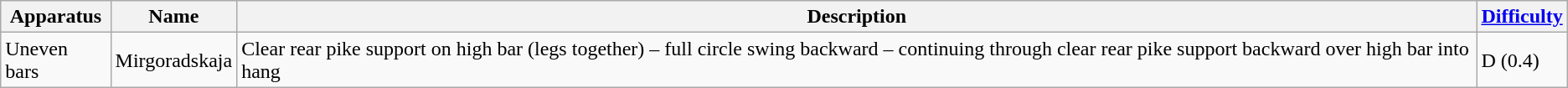<table class="wikitable">
<tr>
<th>Apparatus</th>
<th>Name</th>
<th>Description</th>
<th><a href='#'>Difficulty</a></th>
</tr>
<tr>
<td>Uneven bars</td>
<td>Mirgoradskaja</td>
<td>Clear rear pike support on high bar (legs together) – full circle swing backward – continuing through clear rear pike support backward over high bar into hang</td>
<td>D (0.4)</td>
</tr>
</table>
